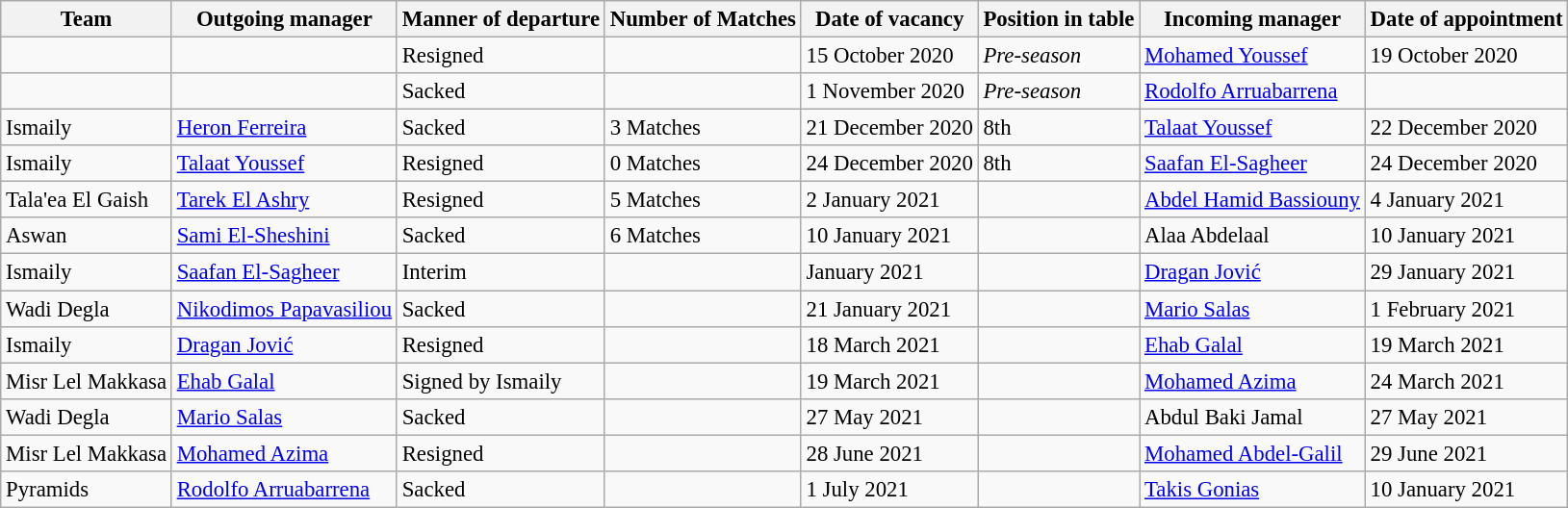<table class="wikitable sortable" style="font-size:95%">
<tr where change manager>
<th>Team</th>
<th>Outgoing manager</th>
<th>Manner of departure</th>
<th>Number of Matches</th>
<th>Date of vacancy</th>
<th>Position in table</th>
<th>Incoming manager</th>
<th>Date of appointment</th>
</tr>
<tr>
<td></td>
<td> </td>
<td>Resigned</td>
<td></td>
<td>15 October 2020</td>
<td><em>Pre-season</em></td>
<td> <a href='#'>Mohamed Youssef</a></td>
<td>19 October 2020</td>
</tr>
<tr>
<td></td>
<td> </td>
<td>Sacked</td>
<td></td>
<td>1 November 2020</td>
<td><em>Pre-season</em></td>
<td> <a href='#'>Rodolfo Arruabarrena</a></td>
<td></td>
</tr>
<tr>
<td>Ismaily</td>
<td> <a href='#'>Heron Ferreira</a></td>
<td>Sacked</td>
<td>3 Matches</td>
<td>21 December 2020</td>
<td>8th</td>
<td> <a href='#'>Talaat Youssef</a></td>
<td>22 December 2020</td>
</tr>
<tr>
<td>Ismaily</td>
<td> <a href='#'>Talaat Youssef</a></td>
<td>Resigned</td>
<td>0 Matches</td>
<td>24 December 2020</td>
<td>8th</td>
<td> <a href='#'>Saafan El-Sagheer</a></td>
<td>24 December 2020</td>
</tr>
<tr>
<td>Tala'ea El Gaish</td>
<td> <a href='#'>Tarek El Ashry</a></td>
<td>Resigned</td>
<td>5 Matches</td>
<td>2 January 2021</td>
<td></td>
<td> <a href='#'>Abdel Hamid Bassiouny</a></td>
<td>4 January 2021</td>
</tr>
<tr>
<td>Aswan</td>
<td> <a href='#'>Sami El-Sheshini</a></td>
<td>Sacked</td>
<td>6 Matches</td>
<td>10 January 2021</td>
<td></td>
<td> Alaa Abdelaal</td>
<td>10 January 2021</td>
</tr>
<tr>
<td>Ismaily</td>
<td> <a href='#'>Saafan El-Sagheer</a></td>
<td>Interim</td>
<td></td>
<td>January 2021</td>
<td></td>
<td> <a href='#'>Dragan Jović</a></td>
<td>29 January 2021</td>
</tr>
<tr>
<td>Wadi Degla</td>
<td> <a href='#'>Nikodimos Papavasiliou</a></td>
<td>Sacked</td>
<td></td>
<td>21 January 2021</td>
<td></td>
<td> <a href='#'>Mario Salas</a></td>
<td>1 February 2021</td>
</tr>
<tr>
<td>Ismaily</td>
<td> <a href='#'>Dragan Jović</a></td>
<td>Resigned</td>
<td></td>
<td>18 March 2021</td>
<td></td>
<td> <a href='#'>Ehab Galal</a></td>
<td>19 March 2021</td>
</tr>
<tr>
<td>Misr Lel Makkasa</td>
<td> <a href='#'>Ehab Galal</a></td>
<td>Signed by Ismaily</td>
<td></td>
<td>19 March 2021</td>
<td></td>
<td> <a href='#'>Mohamed Azima</a></td>
<td>24 March 2021</td>
</tr>
<tr>
<td>Wadi Degla</td>
<td> <a href='#'>Mario Salas</a></td>
<td>Sacked</td>
<td></td>
<td>27 May 2021</td>
<td></td>
<td> Abdul Baki Jamal</td>
<td>27 May 2021</td>
</tr>
<tr>
<td>Misr Lel Makkasa</td>
<td> <a href='#'>Mohamed Azima</a></td>
<td>Resigned</td>
<td></td>
<td>28 June 2021</td>
<td></td>
<td> <a href='#'>Mohamed Abdel-Galil</a></td>
<td>29 June 2021</td>
</tr>
<tr>
<td>Pyramids</td>
<td> <a href='#'>Rodolfo Arruabarrena</a></td>
<td>Sacked</td>
<td></td>
<td>1 July 2021</td>
<td></td>
<td> <a href='#'>Takis Gonias</a></td>
<td>10 January 2021</td>
</tr>
</table>
